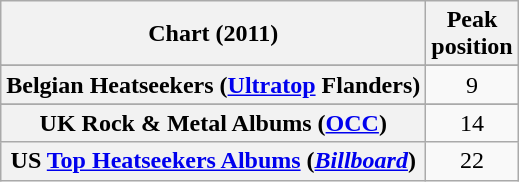<table class="wikitable sortable plainrowheaders" style="text-align:center;">
<tr>
<th scope="col">Chart (2011)</th>
<th scope="col">Peak<br>position</th>
</tr>
<tr>
</tr>
<tr>
<th scope="row">Belgian Heatseekers (<a href='#'>Ultratop</a> Flanders)</th>
<td>9</td>
</tr>
<tr>
</tr>
<tr>
</tr>
<tr>
</tr>
<tr>
</tr>
<tr>
</tr>
<tr>
</tr>
<tr>
</tr>
<tr>
</tr>
<tr>
</tr>
<tr>
</tr>
<tr>
<th scope="row">UK Rock & Metal Albums (<a href='#'>OCC</a>)</th>
<td>14</td>
</tr>
<tr>
<th scope="row">US <a href='#'>Top Heatseekers Albums</a> (<em><a href='#'>Billboard</a></em>)</th>
<td>22</td>
</tr>
</table>
